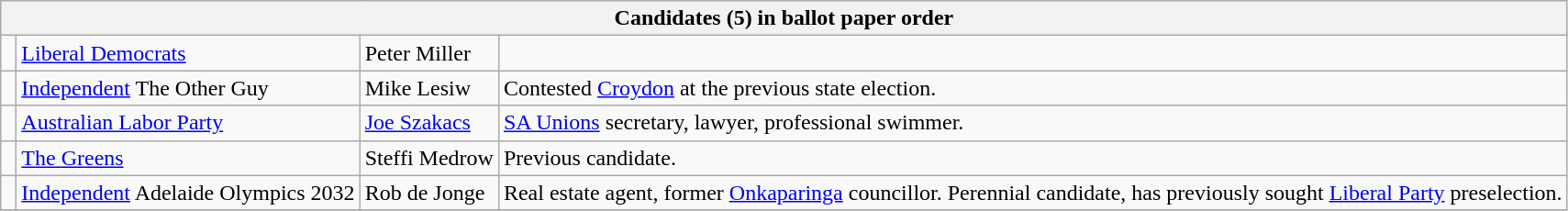<table class="wikitable">
<tr>
<th colspan=4>Candidates (5) in ballot paper order</th>
</tr>
<tr>
<td> </td>
<td><a href='#'>Liberal Democrats</a></td>
<td>Peter Miller</td>
<td></td>
</tr>
<tr>
<td> </td>
<td><a href='#'>Independent</a> The Other Guy</td>
<td>Mike Lesiw</td>
<td>Contested <a href='#'>Croydon</a> at the previous state election.</td>
</tr>
<tr>
<td> </td>
<td><a href='#'>Australian Labor Party</a></td>
<td><a href='#'>Joe Szakacs</a></td>
<td><a href='#'>SA Unions</a> secretary, lawyer, professional swimmer.</td>
</tr>
<tr>
<td> </td>
<td><a href='#'>The Greens</a></td>
<td>Steffi Medrow</td>
<td>Previous candidate.</td>
</tr>
<tr>
<td> </td>
<td><a href='#'>Independent</a> Adelaide Olympics 2032</td>
<td>Rob de Jonge</td>
<td>Real estate agent, former <a href='#'>Onkaparinga</a> councillor. Perennial candidate, has previously sought <a href='#'>Liberal Party</a> preselection.</td>
</tr>
<tr>
</tr>
</table>
